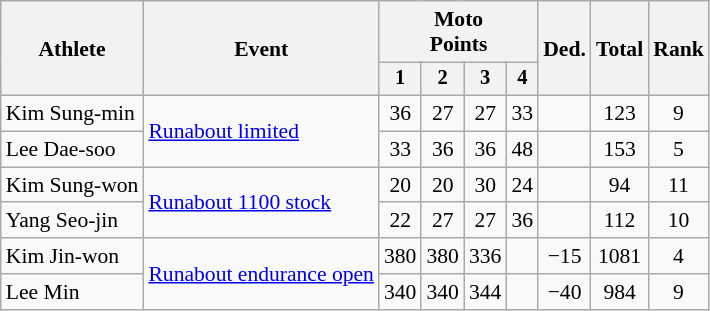<table class=wikitable style=font-size:90%;text-align:center>
<tr>
<th rowspan="2">Athlete</th>
<th rowspan="2">Event</th>
<th colspan="4">Moto <br>Points</th>
<th rowspan="2">Ded.</th>
<th rowspan="2">Total</th>
<th rowspan="2">Rank</th>
</tr>
<tr style="font-size:95%">
<th>1</th>
<th>2</th>
<th>3</th>
<th>4</th>
</tr>
<tr>
<td align=left>Kim Sung-min</td>
<td align=left rowspan=2><a href='#'>Runabout limited</a></td>
<td>36</td>
<td>27</td>
<td>27</td>
<td>33</td>
<td></td>
<td>123</td>
<td>9</td>
</tr>
<tr>
<td align=left>Lee Dae-soo</td>
<td>33</td>
<td>36</td>
<td>36</td>
<td>48</td>
<td></td>
<td>153</td>
<td>5</td>
</tr>
<tr>
<td align=left>Kim Sung-won</td>
<td align=left rowspan=2><a href='#'>Runabout 1100 stock</a></td>
<td>20</td>
<td>20</td>
<td>30</td>
<td>24</td>
<td></td>
<td>94</td>
<td>11</td>
</tr>
<tr>
<td align=left>Yang Seo-jin</td>
<td>22</td>
<td>27</td>
<td>27</td>
<td>36</td>
<td></td>
<td>112</td>
<td>10</td>
</tr>
<tr>
<td align=left>Kim Jin-won</td>
<td align=left rowspan=2><a href='#'>Runabout endurance open</a></td>
<td>380</td>
<td>380</td>
<td>336</td>
<td></td>
<td>−15</td>
<td>1081</td>
<td>4</td>
</tr>
<tr>
<td align=left>Lee Min</td>
<td>340</td>
<td>340</td>
<td>344</td>
<td></td>
<td>−40</td>
<td>984</td>
<td>9</td>
</tr>
</table>
